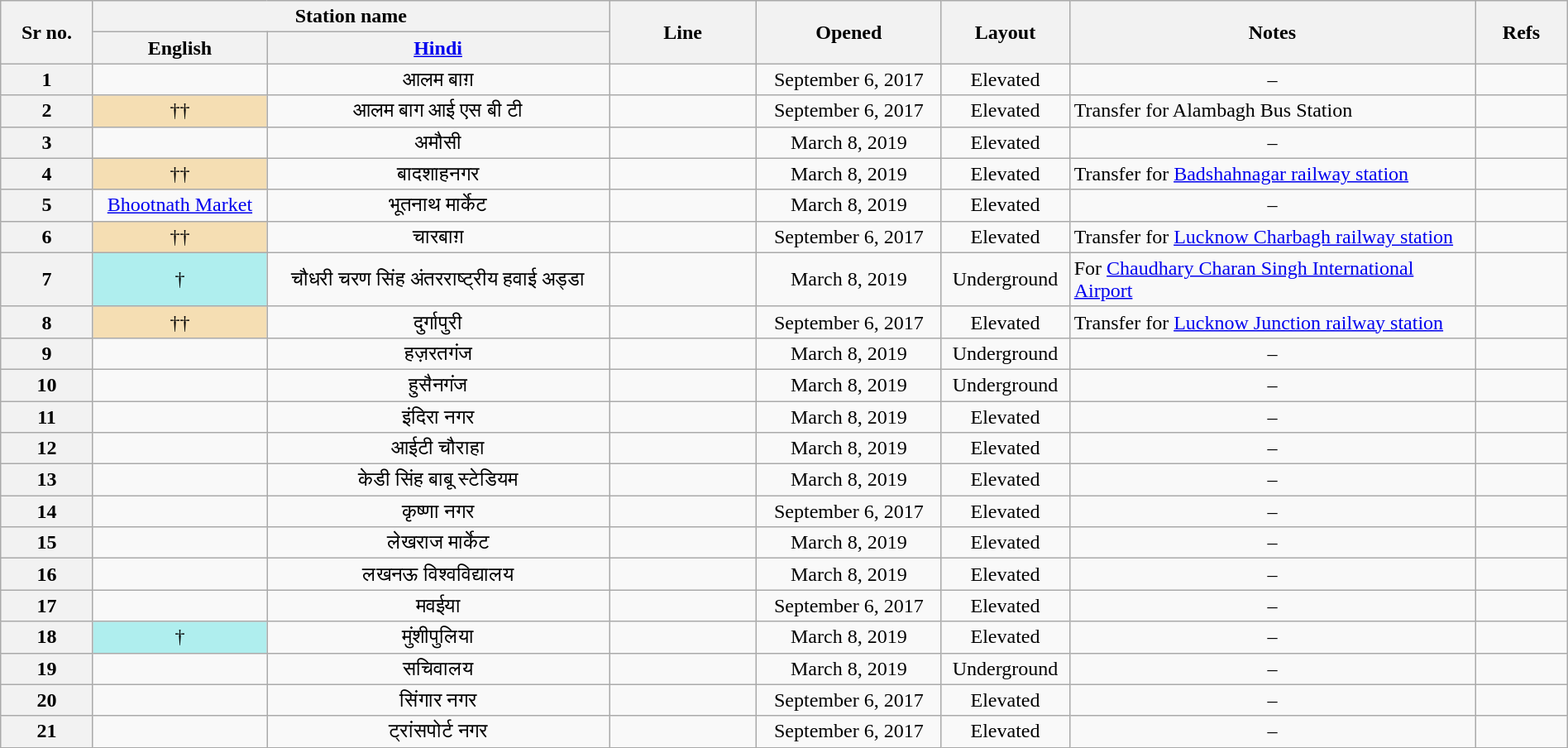<table class="wikitable sortable" style="text-align: left;" style=font-size:95%; width="100%">
<tr>
<th rowspan="2" width="5%">Sr no.</th>
<th colspan="2" width="28%">Station name</th>
<th rowspan="2" width="8%">Line</th>
<th rowspan="2" width="10%">Opened</th>
<th rowspan="2" width="5%">Layout</th>
<th rowspan="2" width="22%">Notes</th>
<th rowspan="2" width="5%">Refs</th>
</tr>
<tr>
<th>English</th>
<th><a href='#'>Hindi</a></th>
</tr>
<tr>
<th align="center">1</th>
<td align="center"></td>
<td align="center">आलम बाग़</td>
<td align="center"></td>
<td align="center">September 6, 2017</td>
<td align="center">Elevated</td>
<td align="center">–</td>
<td></td>
</tr>
<tr>
<th align="center">2</th>
<td style="background-color:#F5DEB3"  align="center">††</td>
<td align="center">आलम बाग आई एस बी टी</td>
<td align="center"></td>
<td align="center">September 6, 2017</td>
<td align="center">Elevated</td>
<td>Transfer for Alambagh Bus Station</td>
<td></td>
</tr>
<tr>
<th align="center">3</th>
<td align="center"></td>
<td align="center">अमौसी</td>
<td align="center"></td>
<td align="center">March 8, 2019</td>
<td align="center">Elevated</td>
<td align="center">–</td>
<td></td>
</tr>
<tr>
<th align="center">4</th>
<td style="background-color:#F5DEB3"  align="center">††</td>
<td align="center">बादशाहनगर</td>
<td align="center"></td>
<td align="center">March 8, 2019</td>
<td align="center">Elevated</td>
<td>Transfer for <a href='#'>Badshahnagar railway station</a></td>
<td></td>
</tr>
<tr>
<th align="center">5</th>
<td align="center"><a href='#'>Bhootnath Market</a></td>
<td align="center">भूतनाथ मार्केट</td>
<td align="center"></td>
<td align="center">March 8, 2019</td>
<td align="center">Elevated</td>
<td align="center">–</td>
<td></td>
</tr>
<tr>
<th align="center">6</th>
<td style="background-color:#F5DEB3"  align="center">††</td>
<td align="center">चारबाग़</td>
<td align="center"></td>
<td align="center">September 6, 2017</td>
<td align="center">Elevated</td>
<td>Transfer for <a href='#'>Lucknow Charbagh railway station</a></td>
<td></td>
</tr>
<tr>
<th align="center">7</th>
<td style="background-color:#AFEEEE" align="center">†</td>
<td align="center">चौधरी चरण सिंह अंतरराष्ट्रीय हवाई अड्डा</td>
<td align="center"></td>
<td align="center">March 8, 2019</td>
<td align="center">Underground</td>
<td>For <a href='#'>Chaudhary Charan Singh International Airport</a></td>
<td></td>
</tr>
<tr>
<th align="center">8</th>
<td style="background-color:#F5DEB3" align="center">††</td>
<td align="center">दुर्गापुरी</td>
<td align="center"></td>
<td align="center">September 6, 2017</td>
<td align="center">Elevated</td>
<td>Transfer for <a href='#'>Lucknow Junction railway station</a></td>
<td></td>
</tr>
<tr>
<th align="center">9</th>
<td align="center"></td>
<td align="center">हज़रतगंज</td>
<td align="center"></td>
<td align="center">March 8, 2019</td>
<td align="center">Underground</td>
<td align="center">–</td>
<td></td>
</tr>
<tr>
<th align="center">10</th>
<td align="center"></td>
<td align="center">हुसैनगंज</td>
<td align="center"></td>
<td align="center">March 8, 2019</td>
<td align="center">Underground</td>
<td align="center">–</td>
<td></td>
</tr>
<tr>
<th align="center">11</th>
<td align="center"></td>
<td align="center">इंदिरा नगर</td>
<td align="center"></td>
<td align="center">March 8, 2019</td>
<td align="center">Elevated</td>
<td align="center">–</td>
<td></td>
</tr>
<tr>
<th align="center">12</th>
<td align="center"></td>
<td align="center">आईटी चौराहा</td>
<td align="center"></td>
<td align="center">March 8, 2019</td>
<td align="center">Elevated</td>
<td align="center">–</td>
<td></td>
</tr>
<tr>
<th align="center">13</th>
<td align="center"></td>
<td align="center">केडी सिंह बाबू स्टेडियम</td>
<td align="center"></td>
<td align="center">March 8, 2019</td>
<td align="center">Elevated</td>
<td align="center">–</td>
<td></td>
</tr>
<tr>
<th align="center">14</th>
<td align="center"></td>
<td align="center">कृष्णा नगर</td>
<td align="center"></td>
<td align="center">September 6, 2017</td>
<td align="center">Elevated</td>
<td align="center">–</td>
<td></td>
</tr>
<tr>
<th align="center">15</th>
<td align="center"></td>
<td align="center">लेखराज मार्केट</td>
<td align="center"></td>
<td align="center">March 8, 2019</td>
<td align="center">Elevated</td>
<td align="center">–</td>
<td></td>
</tr>
<tr>
<th align="center">16</th>
<td align="center"></td>
<td align="center">लखनऊ विश्वविद्यालय</td>
<td align="center"></td>
<td align="center">March 8, 2019</td>
<td align="center">Elevated</td>
<td align="center">–</td>
<td></td>
</tr>
<tr>
<th align="center">17</th>
<td align="center"></td>
<td align="center">मवईया</td>
<td align="center"></td>
<td align="center">September 6, 2017</td>
<td align="center">Elevated</td>
<td align="center">–</td>
<td></td>
</tr>
<tr>
<th align="center">18</th>
<td style="background-color:#AFEEEE" align="center">†</td>
<td align="center">मुंशीपुलिया</td>
<td align="center"></td>
<td align="center">March 8, 2019</td>
<td align="center">Elevated</td>
<td align="center">–</td>
<td></td>
</tr>
<tr>
<th align="center">19</th>
<td align="center"></td>
<td align="center">सचिवालय</td>
<td align="center"></td>
<td align="center">March 8, 2019</td>
<td align="center">Underground</td>
<td align="center">–</td>
<td></td>
</tr>
<tr>
<th align="center">20</th>
<td align="center"></td>
<td align="center">सिंगार नगर</td>
<td align="center"></td>
<td align="center">September 6, 2017</td>
<td align="center">Elevated</td>
<td align="center">–</td>
<td></td>
</tr>
<tr>
<th align="center">21</th>
<td align="center"></td>
<td align="center">ट्रांसपोर्ट नगर</td>
<td align="center"></td>
<td align="center">September 6, 2017</td>
<td align="center">Elevated</td>
<td align="center">–</td>
<td></td>
</tr>
</table>
